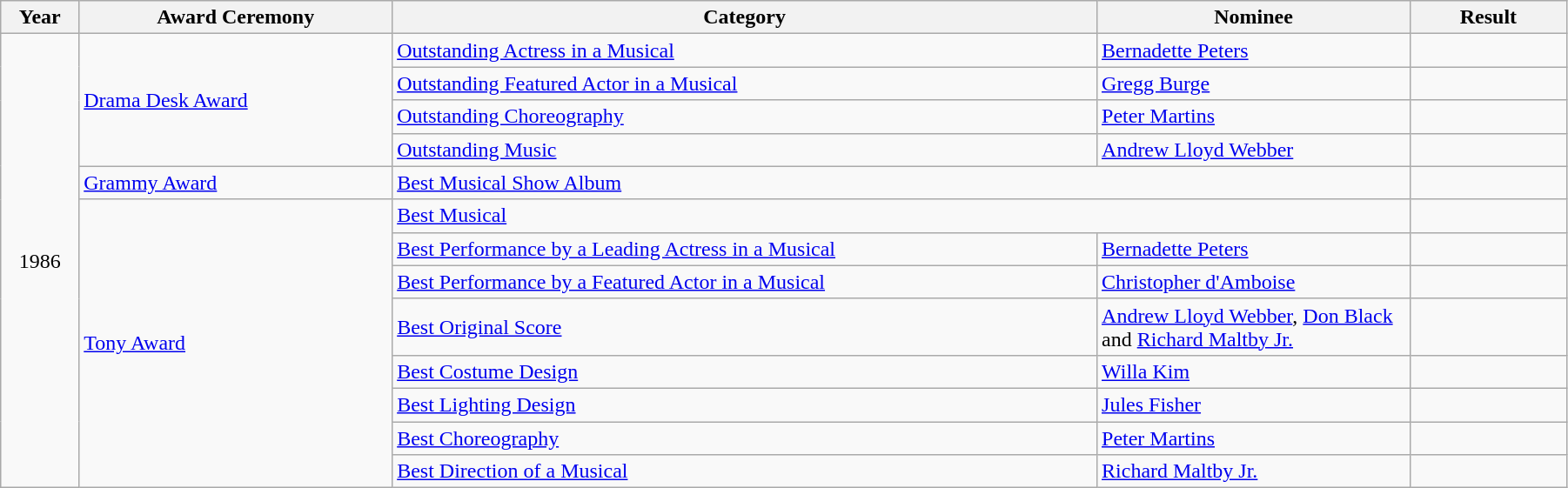<table class="wikitable" width="95%">
<tr>
<th width="5%">Year</th>
<th width="20%">Award Ceremony</th>
<th width="45%">Category</th>
<th width="20%">Nominee</th>
<th width="10%">Result</th>
</tr>
<tr>
<td rowspan="13" align="center">1986</td>
<td rowspan="4"><a href='#'>Drama Desk Award</a></td>
<td><a href='#'>Outstanding Actress in a Musical</a></td>
<td><a href='#'>Bernadette Peters</a></td>
<td></td>
</tr>
<tr>
<td><a href='#'>Outstanding Featured Actor in a Musical</a></td>
<td><a href='#'>Gregg Burge</a></td>
<td></td>
</tr>
<tr>
<td><a href='#'>Outstanding Choreography</a></td>
<td><a href='#'>Peter Martins</a></td>
<td></td>
</tr>
<tr>
<td><a href='#'>Outstanding Music</a></td>
<td><a href='#'>Andrew Lloyd Webber</a></td>
<td></td>
</tr>
<tr>
<td><a href='#'>Grammy Award</a></td>
<td colspan="2"><a href='#'>Best Musical Show Album</a></td>
<td></td>
</tr>
<tr>
<td rowspan="8"><a href='#'>Tony Award</a></td>
<td colspan="2"><a href='#'>Best Musical</a></td>
<td></td>
</tr>
<tr>
<td><a href='#'>Best Performance by a Leading Actress in a Musical</a></td>
<td><a href='#'>Bernadette Peters</a></td>
<td></td>
</tr>
<tr>
<td><a href='#'>Best Performance by a Featured Actor in a Musical</a></td>
<td><a href='#'>Christopher d'Amboise</a></td>
<td></td>
</tr>
<tr>
<td><a href='#'>Best Original Score</a></td>
<td><a href='#'>Andrew Lloyd Webber</a>, <a href='#'>Don Black</a> and <a href='#'>Richard Maltby Jr.</a></td>
<td></td>
</tr>
<tr>
<td><a href='#'>Best Costume Design</a></td>
<td><a href='#'>Willa Kim</a></td>
<td></td>
</tr>
<tr>
<td><a href='#'>Best Lighting Design</a></td>
<td><a href='#'>Jules Fisher</a></td>
<td></td>
</tr>
<tr>
<td><a href='#'>Best Choreography</a></td>
<td><a href='#'>Peter Martins</a></td>
<td></td>
</tr>
<tr>
<td><a href='#'>Best Direction of a Musical</a></td>
<td><a href='#'>Richard Maltby Jr.</a></td>
<td></td>
</tr>
</table>
